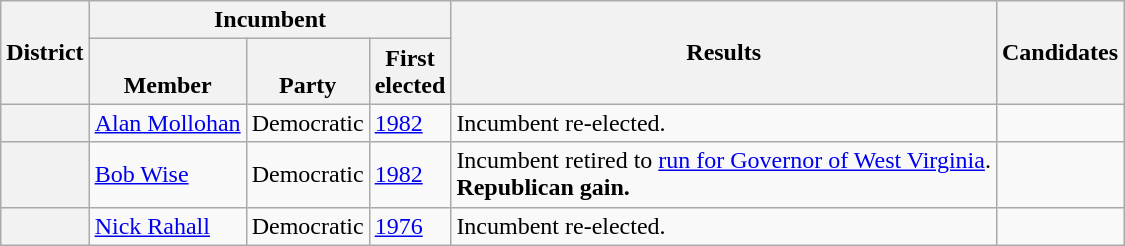<table class="wikitable sortable">
<tr>
<th rowspan=2>District</th>
<th colspan=3>Incumbent</th>
<th rowspan=2>Results</th>
<th rowspan=2 class="unsortable">Candidates</th>
</tr>
<tr valign=bottom>
<th>Member</th>
<th>Party</th>
<th>First<br>elected</th>
</tr>
<tr>
<th></th>
<td><a href='#'>Alan Mollohan</a></td>
<td>Democratic</td>
<td><a href='#'>1982</a></td>
<td>Incumbent re-elected.</td>
<td nowrap></td>
</tr>
<tr>
<th></th>
<td><a href='#'>Bob Wise</a></td>
<td>Democratic</td>
<td><a href='#'>1982</a></td>
<td>Incumbent retired to <a href='#'>run for Governor of West Virginia</a>.<br><strong>Republican gain.</strong></td>
<td nowrap></td>
</tr>
<tr>
<th></th>
<td><a href='#'>Nick Rahall</a></td>
<td>Democratic</td>
<td><a href='#'>1976</a></td>
<td>Incumbent re-elected.</td>
<td nowrap></td>
</tr>
</table>
